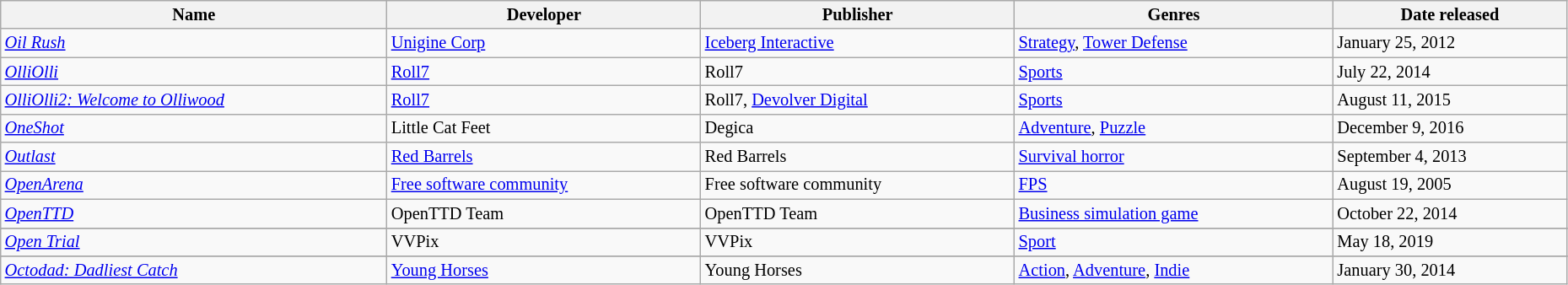<table class="wikitable sortable" style="font-size:85%; width:98%">
<tr>
<th>Name</th>
<th>Developer</th>
<th>Publisher</th>
<th>Genres</th>
<th>Date released</th>
</tr>
<tr>
<td><em><a href='#'>Oil Rush</a></em></td>
<td><a href='#'>Unigine Corp</a></td>
<td><a href='#'>Iceberg Interactive</a></td>
<td><a href='#'>Strategy</a>, <a href='#'>Tower Defense</a></td>
<td>January 25, 2012</td>
</tr>
<tr>
<td><em><a href='#'>OlliOlli</a></em></td>
<td><a href='#'>Roll7</a></td>
<td>Roll7</td>
<td><a href='#'>Sports</a></td>
<td>July 22, 2014</td>
</tr>
<tr>
<td><em><a href='#'>OlliOlli2: Welcome to Olliwood</a></em></td>
<td><a href='#'>Roll7</a></td>
<td>Roll7, <a href='#'>Devolver Digital</a></td>
<td><a href='#'>Sports</a></td>
<td>August 11, 2015</td>
</tr>
<tr>
<td><em><a href='#'>OneShot</a></em></td>
<td>Little Cat Feet</td>
<td>Degica</td>
<td><a href='#'>Adventure</a>, <a href='#'>Puzzle</a></td>
<td>December 9, 2016</td>
</tr>
<tr>
<td><em><a href='#'>Outlast</a></em></td>
<td><a href='#'>Red Barrels</a></td>
<td>Red Barrels</td>
<td><a href='#'>Survival horror</a></td>
<td>September 4, 2013</td>
</tr>
<tr>
<td><em><a href='#'>OpenArena</a></em></td>
<td><a href='#'>Free software community</a></td>
<td>Free software community</td>
<td><a href='#'>FPS</a></td>
<td>August 19, 2005</td>
</tr>
<tr>
<td><em><a href='#'>OpenTTD</a></em></td>
<td>OpenTTD Team</td>
<td>OpenTTD Team</td>
<td><a href='#'>Business simulation game</a></td>
<td>October 22, 2014</td>
</tr>
<tr>
</tr>
<tr>
<td><em><a href='#'>Open Trial</a></em></td>
<td>VVPix</td>
<td>VVPix</td>
<td><a href='#'>Sport</a></td>
<td>May 18, 2019</td>
</tr>
<tr>
</tr>
<tr>
<td><em><a href='#'>Octodad: Dadliest Catch</a></em></td>
<td><a href='#'>Young Horses</a></td>
<td>Young Horses</td>
<td><a href='#'>Action</a>, <a href='#'>Adventure</a>, <a href='#'>Indie</a></td>
<td>January 30, 2014</td>
</tr>
</table>
